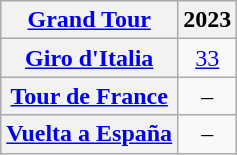<table class="wikitable plainrowheaders">
<tr>
<th scope="col"><a href='#'>Grand Tour</a></th>
<th scope="col">2023</th>
</tr>
<tr style="text-align:center;">
<th scope="row"> <a href='#'>Giro d'Italia</a></th>
<td><a href='#'>33</a></td>
</tr>
<tr style="text-align:center;">
<th scope="row"> <a href='#'>Tour de France</a></th>
<td>–</td>
</tr>
<tr style="text-align:center;">
<th scope="row"> <a href='#'>Vuelta a España</a></th>
<td>–</td>
</tr>
</table>
